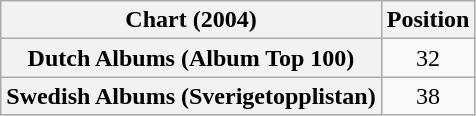<table class="wikitable sortable plainrowheaders" style="text-align:center">
<tr>
<th scope="col">Chart (2004)</th>
<th scope="col">Position</th>
</tr>
<tr>
<th scope="row">Dutch Albums (Album Top 100)</th>
<td>32</td>
</tr>
<tr>
<th scope="row">Swedish Albums (Sverigetopplistan)</th>
<td>38</td>
</tr>
</table>
